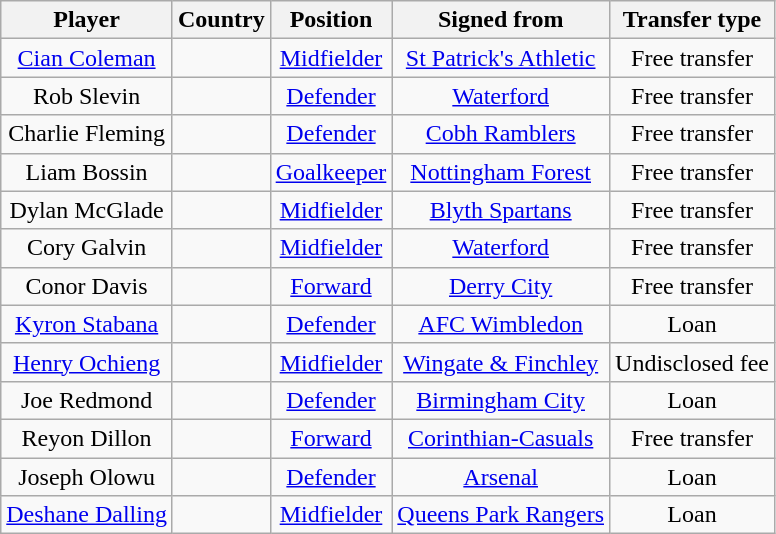<table class="wikitable" style="text-align:center">
<tr>
<th>Player</th>
<th>Country</th>
<th>Position</th>
<th>Signed from</th>
<th>Transfer type</th>
</tr>
<tr>
<td><a href='#'>Cian Coleman</a></td>
<td></td>
<td><a href='#'>Midfielder</a></td>
<td> <a href='#'>St Patrick's Athletic</a></td>
<td>Free transfer</td>
</tr>
<tr>
<td>Rob Slevin</td>
<td></td>
<td><a href='#'>Defender</a></td>
<td> <a href='#'>Waterford</a></td>
<td>Free transfer</td>
</tr>
<tr>
<td>Charlie Fleming</td>
<td></td>
<td><a href='#'>Defender</a></td>
<td> <a href='#'>Cobh Ramblers</a></td>
<td>Free transfer</td>
</tr>
<tr>
<td>Liam Bossin</td>
<td></td>
<td><a href='#'>Goalkeeper</a></td>
<td> <a href='#'>Nottingham Forest</a></td>
<td>Free transfer</td>
</tr>
<tr>
<td>Dylan McGlade</td>
<td></td>
<td><a href='#'>Midfielder</a></td>
<td> <a href='#'>Blyth Spartans</a></td>
<td>Free transfer</td>
</tr>
<tr>
<td>Cory Galvin</td>
<td></td>
<td><a href='#'>Midfielder</a></td>
<td> <a href='#'>Waterford</a></td>
<td>Free transfer</td>
</tr>
<tr>
<td>Conor Davis</td>
<td></td>
<td><a href='#'>Forward</a></td>
<td> <a href='#'>Derry City</a></td>
<td>Free transfer</td>
</tr>
<tr>
<td><a href='#'>Kyron Stabana</a></td>
<td></td>
<td><a href='#'>Defender</a></td>
<td> <a href='#'>AFC Wimbledon</a></td>
<td>Loan</td>
</tr>
<tr>
<td><a href='#'>Henry Ochieng</a></td>
<td></td>
<td><a href='#'>Midfielder</a></td>
<td> <a href='#'>Wingate & Finchley</a></td>
<td>Undisclosed fee</td>
</tr>
<tr>
<td>Joe Redmond</td>
<td></td>
<td><a href='#'>Defender</a></td>
<td> <a href='#'>Birmingham City</a></td>
<td>Loan</td>
</tr>
<tr>
<td>Reyon Dillon</td>
<td></td>
<td><a href='#'>Forward</a></td>
<td> <a href='#'>Corinthian-Casuals</a></td>
<td>Free transfer</td>
</tr>
<tr>
<td>Joseph Olowu</td>
<td></td>
<td><a href='#'>Defender</a></td>
<td> <a href='#'>Arsenal</a></td>
<td>Loan</td>
</tr>
<tr>
<td><a href='#'>Deshane Dalling</a></td>
<td></td>
<td><a href='#'>Midfielder</a></td>
<td> <a href='#'>Queens Park Rangers</a></td>
<td>Loan</td>
</tr>
</table>
